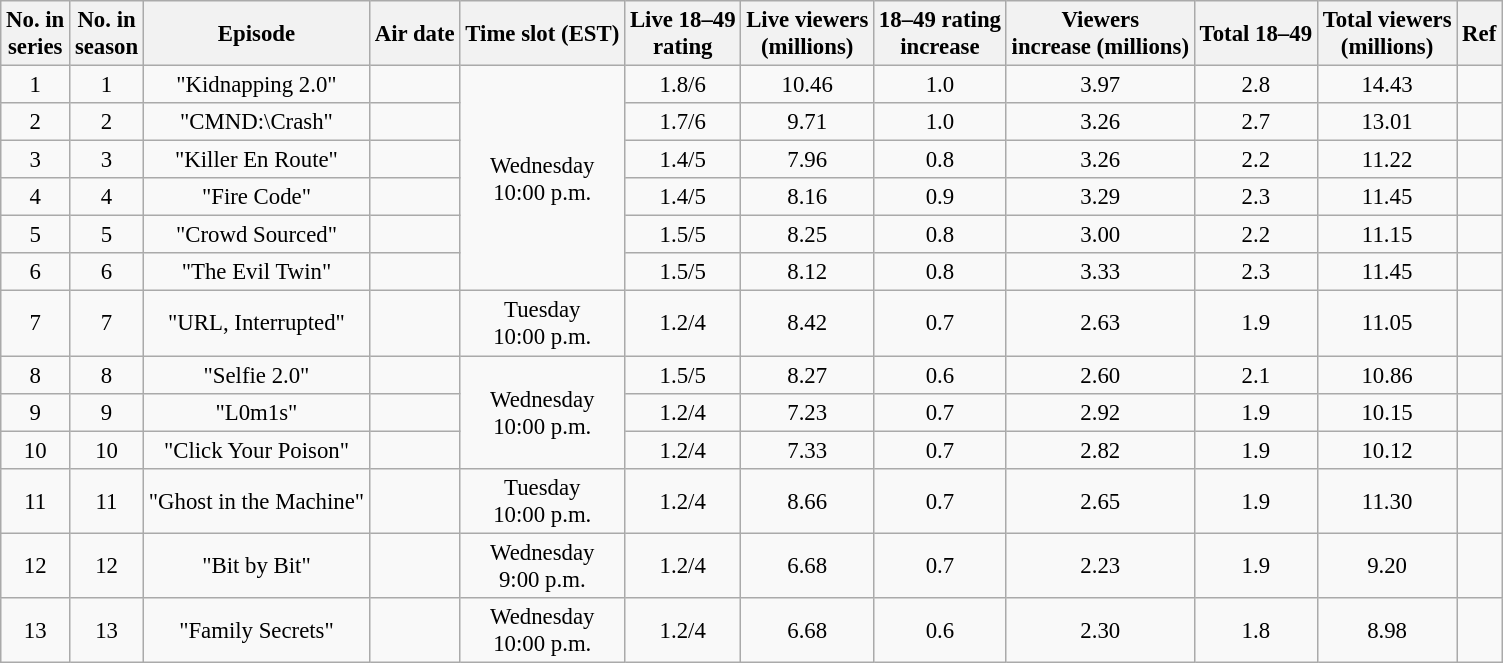<table class="wikitable plainrowheaders" style="font-size:95%; text-align:center;">
<tr>
<th scope="col">No. in<br>series</th>
<th scope="col">No. in<br>season</th>
<th scope="col">Episode</th>
<th scope="col">Air date</th>
<th scope="col">Time slot (EST)</th>
<th scope="col">Live 18–49<br>rating</th>
<th scope="col">Live viewers<br>(millions)</th>
<th scope="col">18–49 rating<br>increase</th>
<th scope="col">Viewers<br>increase (millions)</th>
<th scope="col">Total 18–49</th>
<th scope="col">Total viewers<br>(millions)</th>
<th scope="col">Ref</th>
</tr>
<tr>
<td scope="row">1</td>
<td>1</td>
<td>"Kidnapping 2.0"</td>
<td></td>
<td rowspan="6">Wednesday<br>10:00 p.m.</td>
<td>1.8/6</td>
<td>10.46</td>
<td>1.0</td>
<td>3.97</td>
<td>2.8</td>
<td>14.43</td>
<td></td>
</tr>
<tr>
<td scope="row">2</td>
<td>2</td>
<td>"CMND:\Crash"</td>
<td></td>
<td>1.7/6</td>
<td>9.71</td>
<td>1.0</td>
<td>3.26</td>
<td>2.7</td>
<td>13.01</td>
<td></td>
</tr>
<tr>
<td scope="row">3</td>
<td>3</td>
<td>"Killer En Route"</td>
<td></td>
<td>1.4/5</td>
<td>7.96</td>
<td>0.8</td>
<td>3.26</td>
<td>2.2</td>
<td>11.22</td>
<td></td>
</tr>
<tr>
<td scope="row">4</td>
<td>4</td>
<td>"Fire Code"</td>
<td></td>
<td>1.4/5</td>
<td>8.16</td>
<td>0.9</td>
<td>3.29</td>
<td>2.3</td>
<td>11.45</td>
<td></td>
</tr>
<tr>
<td scope="row">5</td>
<td>5</td>
<td>"Crowd Sourced"</td>
<td></td>
<td>1.5/5</td>
<td>8.25</td>
<td>0.8</td>
<td>3.00</td>
<td>2.2</td>
<td>11.15</td>
<td></td>
</tr>
<tr>
<td scope="row">6</td>
<td>6</td>
<td>"The Evil Twin"</td>
<td></td>
<td>1.5/5</td>
<td>8.12</td>
<td>0.8</td>
<td>3.33</td>
<td>2.3</td>
<td>11.45</td>
<td></td>
</tr>
<tr>
<td scope="row">7</td>
<td>7</td>
<td>"URL, Interrupted"</td>
<td></td>
<td>Tuesday<br>10:00 p.m.</td>
<td>1.2/4</td>
<td>8.42</td>
<td>0.7</td>
<td>2.63</td>
<td>1.9</td>
<td>11.05</td>
<td></td>
</tr>
<tr>
<td scope="row">8</td>
<td>8</td>
<td>"Selfie 2.0"</td>
<td></td>
<td rowspan="3">Wednesday<br>10:00 p.m.</td>
<td>1.5/5</td>
<td>8.27</td>
<td>0.6</td>
<td>2.60</td>
<td>2.1</td>
<td>10.86</td>
<td></td>
</tr>
<tr>
<td scope="row">9</td>
<td>9</td>
<td>"L0m1s"</td>
<td></td>
<td>1.2/4</td>
<td>7.23</td>
<td>0.7</td>
<td>2.92</td>
<td>1.9</td>
<td>10.15</td>
<td></td>
</tr>
<tr>
<td scope="row">10</td>
<td>10</td>
<td>"Click Your Poison"</td>
<td></td>
<td>1.2/4</td>
<td>7.33</td>
<td>0.7</td>
<td>2.82</td>
<td>1.9</td>
<td>10.12</td>
<td></td>
</tr>
<tr>
<td scope="row">11</td>
<td>11</td>
<td>"Ghost in the Machine"</td>
<td></td>
<td>Tuesday<br>10:00 p.m.</td>
<td>1.2/4</td>
<td>8.66</td>
<td>0.7</td>
<td>2.65</td>
<td>1.9</td>
<td>11.30</td>
<td></td>
</tr>
<tr>
<td scope="row">12</td>
<td>12</td>
<td>"Bit by Bit"</td>
<td></td>
<td>Wednesday<br>9:00 p.m.</td>
<td>1.2/4</td>
<td>6.68</td>
<td>0.7</td>
<td>2.23</td>
<td>1.9</td>
<td>9.20</td>
<td></td>
</tr>
<tr>
<td scope="row">13</td>
<td>13</td>
<td>"Family Secrets"</td>
<td></td>
<td>Wednesday<br>10:00 p.m.</td>
<td>1.2/4</td>
<td>6.68</td>
<td>0.6</td>
<td>2.30</td>
<td>1.8</td>
<td>8.98</td>
<td></td>
</tr>
</table>
